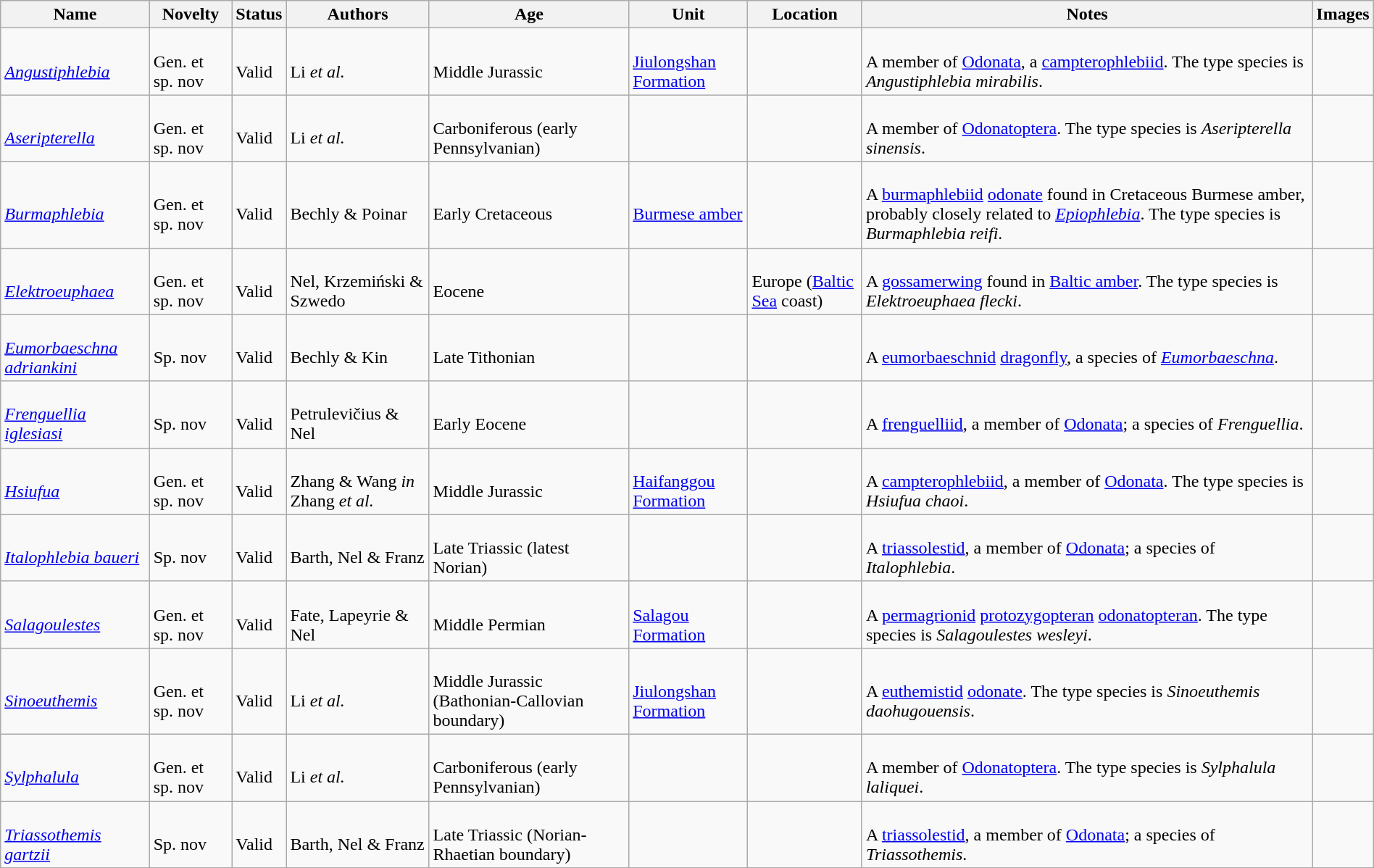<table class="wikitable sortable" align="center" width="100%">
<tr>
<th>Name</th>
<th>Novelty</th>
<th>Status</th>
<th>Authors</th>
<th>Age</th>
<th>Unit</th>
<th>Location</th>
<th>Notes</th>
<th>Images</th>
</tr>
<tr>
<td><br><em><a href='#'>Angustiphlebia</a></em></td>
<td><br>Gen. et sp. nov</td>
<td><br>Valid</td>
<td><br>Li <em>et al.</em></td>
<td><br>Middle Jurassic</td>
<td><br><a href='#'>Jiulongshan Formation</a></td>
<td><br></td>
<td><br>A member of <a href='#'>Odonata</a>, a <a href='#'>campterophlebiid</a>. The type species is <em>Angustiphlebia mirabilis</em>.</td>
<td></td>
</tr>
<tr>
<td><br><em><a href='#'>Aseripterella</a></em></td>
<td><br>Gen. et sp. nov</td>
<td><br>Valid</td>
<td><br>Li <em>et al.</em></td>
<td><br>Carboniferous (early Pennsylvanian)</td>
<td></td>
<td><br></td>
<td><br>A member of <a href='#'>Odonatoptera</a>. The type species is <em>Aseripterella sinensis</em>.</td>
<td></td>
</tr>
<tr>
<td><br><em><a href='#'>Burmaphlebia</a></em></td>
<td><br>Gen. et sp. nov</td>
<td><br>Valid</td>
<td><br>Bechly & Poinar</td>
<td><br>Early Cretaceous</td>
<td><br><a href='#'>Burmese amber</a></td>
<td><br></td>
<td><br>A <a href='#'>burmaphlebiid</a> <a href='#'>odonate</a> found in Cretaceous Burmese amber, probably closely related to <em><a href='#'>Epiophlebia</a></em>. The type species is <em>Burmaphlebia reifi</em>.</td>
<td></td>
</tr>
<tr>
<td><br><em><a href='#'>Elektroeuphaea</a></em></td>
<td><br>Gen. et sp. nov</td>
<td><br>Valid</td>
<td><br>Nel, Krzemiński & Szwedo</td>
<td><br>Eocene</td>
<td></td>
<td><br>Europe (<a href='#'>Baltic Sea</a> coast)</td>
<td><br>A <a href='#'>gossamerwing</a> found in <a href='#'>Baltic amber</a>. The type species is <em>Elektroeuphaea flecki</em>.</td>
<td></td>
</tr>
<tr>
<td><br><em><a href='#'>Eumorbaeschna adriankini</a></em></td>
<td><br>Sp. nov</td>
<td><br>Valid</td>
<td><br>Bechly & Kin</td>
<td><br>Late Tithonian</td>
<td></td>
<td><br></td>
<td><br>A <a href='#'>eumorbaeschnid</a> <a href='#'>dragonfly</a>, a species of <em><a href='#'>Eumorbaeschna</a></em>.</td>
<td></td>
</tr>
<tr>
<td><br><em><a href='#'>Frenguellia iglesiasi</a></em></td>
<td><br>Sp. nov</td>
<td><br>Valid</td>
<td><br>Petrulevičius & Nel</td>
<td><br>Early Eocene</td>
<td></td>
<td><br></td>
<td><br>A <a href='#'>frenguelliid</a>, a member of <a href='#'>Odonata</a>; a species of <em>Frenguellia</em>.</td>
<td></td>
</tr>
<tr>
<td><br><em><a href='#'>Hsiufua</a></em></td>
<td><br>Gen. et sp. nov</td>
<td><br>Valid</td>
<td><br>Zhang & Wang <em>in</em> Zhang <em>et al.</em></td>
<td><br>Middle Jurassic</td>
<td><br><a href='#'>Haifanggou Formation</a></td>
<td><br></td>
<td><br>A <a href='#'>campterophlebiid</a>, a member of <a href='#'>Odonata</a>. The type species is <em>Hsiufua chaoi</em>.</td>
<td></td>
</tr>
<tr>
<td><br><em><a href='#'>Italophlebia baueri</a></em></td>
<td><br>Sp. nov</td>
<td><br>Valid</td>
<td><br>Barth, Nel & Franz</td>
<td><br>Late Triassic (latest Norian)</td>
<td></td>
<td><br></td>
<td><br>A <a href='#'>triassolestid</a>, a member of <a href='#'>Odonata</a>; a species of <em>Italophlebia</em>.</td>
<td></td>
</tr>
<tr>
<td><br><em><a href='#'>Salagoulestes</a></em></td>
<td><br>Gen. et sp. nov</td>
<td><br>Valid</td>
<td><br>Fate, Lapeyrie & Nel</td>
<td><br>Middle Permian</td>
<td><br><a href='#'>Salagou Formation</a></td>
<td><br></td>
<td><br>A <a href='#'>permagrionid</a> <a href='#'>protozygopteran</a> <a href='#'>odonatopteran</a>. The type species is <em>Salagoulestes wesleyi</em>.</td>
<td></td>
</tr>
<tr>
<td><br><em><a href='#'>Sinoeuthemis</a></em></td>
<td><br>Gen. et sp. nov</td>
<td><br>Valid</td>
<td><br>Li <em>et al.</em></td>
<td><br>Middle Jurassic (Bathonian-Callovian boundary)</td>
<td><br><a href='#'>Jiulongshan Formation</a></td>
<td><br></td>
<td><br>A <a href='#'>euthemistid</a> <a href='#'>odonate</a>. The type species is <em>Sinoeuthemis daohugouensis</em>.</td>
<td></td>
</tr>
<tr>
<td><br><em><a href='#'>Sylphalula</a></em></td>
<td><br>Gen. et sp. nov</td>
<td><br>Valid</td>
<td><br>Li <em>et al.</em></td>
<td><br>Carboniferous (early Pennsylvanian)</td>
<td></td>
<td><br></td>
<td><br>A member of <a href='#'>Odonatoptera</a>. The type species is <em>Sylphalula laliquei</em>.</td>
<td></td>
</tr>
<tr>
<td><br><em><a href='#'>Triassothemis gartzii</a></em></td>
<td><br>Sp. nov</td>
<td><br>Valid</td>
<td><br>Barth, Nel & Franz</td>
<td><br>Late Triassic (Norian-Rhaetian boundary)</td>
<td></td>
<td><br></td>
<td><br>A <a href='#'>triassolestid</a>, a member of <a href='#'>Odonata</a>; a species of <em>Triassothemis</em>.</td>
<td></td>
</tr>
<tr>
</tr>
</table>
